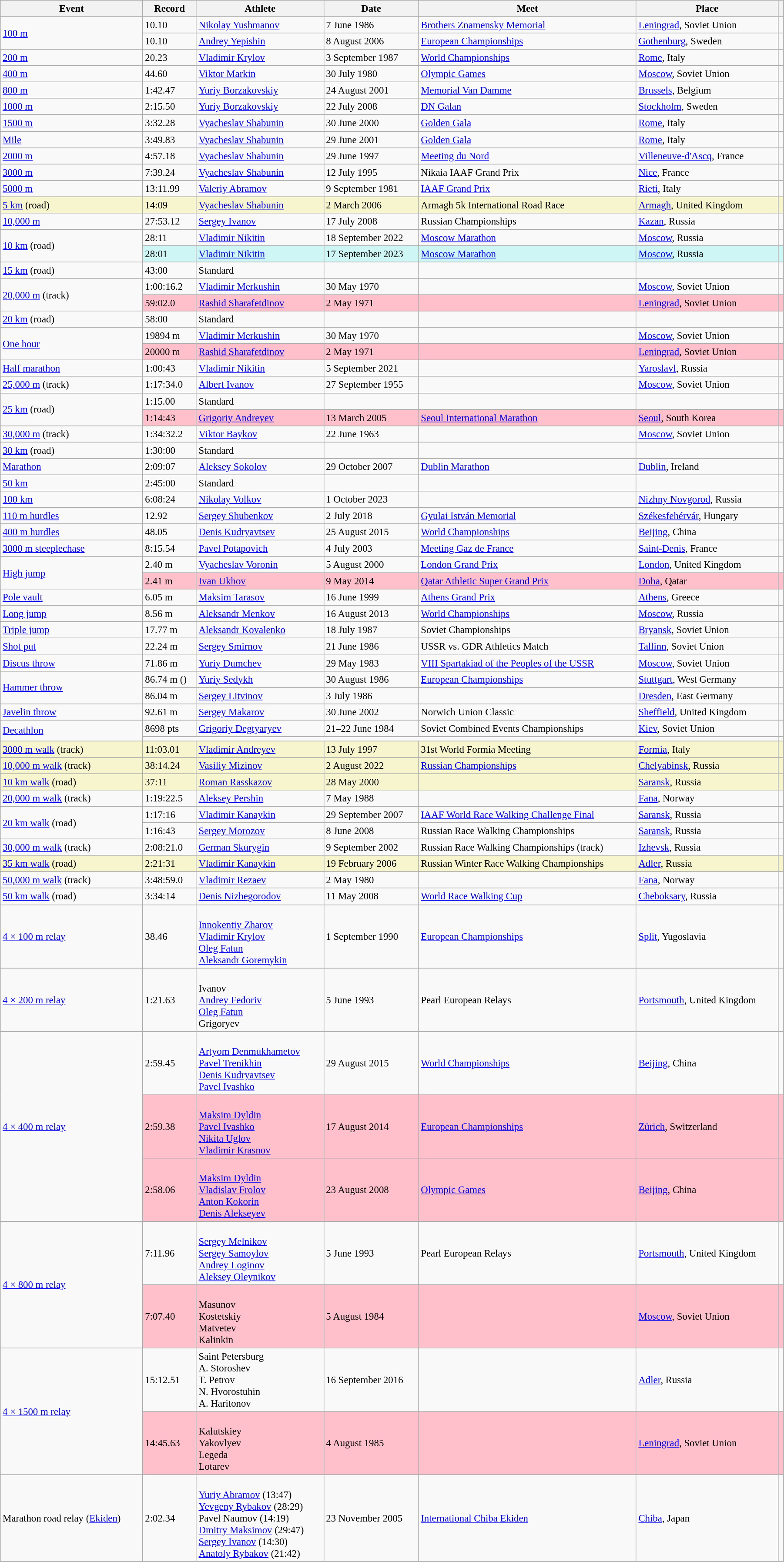<table class="wikitable" style="font-size:95%; width: 95%;">
<tr>
<th>Event</th>
<th>Record</th>
<th>Athlete</th>
<th>Date</th>
<th>Meet</th>
<th>Place</th>
<th></th>
</tr>
<tr>
<td rowspan=2><a href='#'>100 m</a></td>
<td>10.10</td>
<td><a href='#'>Nikolay Yushmanov</a></td>
<td>7 June 1986</td>
<td><a href='#'>Brothers Znamensky Memorial</a></td>
<td><a href='#'>Leningrad</a>, Soviet Union</td>
<td></td>
</tr>
<tr>
<td>10.10 </td>
<td><a href='#'>Andrey Yepishin</a></td>
<td>8 August 2006</td>
<td><a href='#'>European Championships</a></td>
<td><a href='#'>Gothenburg</a>, Sweden</td>
<td></td>
</tr>
<tr>
<td><a href='#'>200 m</a></td>
<td>20.23 </td>
<td><a href='#'>Vladimir Krylov</a></td>
<td>3 September 1987</td>
<td><a href='#'>World Championships</a></td>
<td><a href='#'>Rome</a>, Italy</td>
<td></td>
</tr>
<tr>
<td><a href='#'>400 m</a></td>
<td>44.60</td>
<td><a href='#'>Viktor Markin</a></td>
<td>30 July 1980</td>
<td><a href='#'>Olympic Games</a></td>
<td><a href='#'>Moscow</a>, Soviet Union</td>
<td></td>
</tr>
<tr>
<td><a href='#'>800 m</a></td>
<td>1:42.47</td>
<td><a href='#'>Yuriy Borzakovskiy</a></td>
<td>24 August 2001</td>
<td><a href='#'>Memorial Van Damme</a></td>
<td><a href='#'>Brussels</a>, Belgium</td>
<td></td>
</tr>
<tr>
<td><a href='#'>1000 m</a></td>
<td>2:15.50</td>
<td><a href='#'>Yuriy Borzakovskiy</a></td>
<td>22 July 2008</td>
<td><a href='#'>DN Galan</a></td>
<td><a href='#'>Stockholm</a>, Sweden</td>
<td></td>
</tr>
<tr>
<td><a href='#'>1500 m</a></td>
<td>3:32.28</td>
<td><a href='#'>Vyacheslav Shabunin</a></td>
<td>30 June 2000</td>
<td><a href='#'>Golden Gala</a></td>
<td><a href='#'>Rome</a>, Italy</td>
<td></td>
</tr>
<tr>
<td><a href='#'>Mile</a></td>
<td>3:49.83</td>
<td><a href='#'>Vyacheslav Shabunin</a></td>
<td>29 June 2001</td>
<td><a href='#'>Golden Gala</a></td>
<td><a href='#'>Rome</a>, Italy</td>
<td></td>
</tr>
<tr>
<td><a href='#'>2000 m</a></td>
<td>4:57.18</td>
<td><a href='#'>Vyacheslav Shabunin</a></td>
<td>29 June 1997</td>
<td><a href='#'>Meeting du Nord</a></td>
<td><a href='#'>Villeneuve-d'Ascq</a>, France</td>
<td></td>
</tr>
<tr>
<td><a href='#'>3000 m</a></td>
<td>7:39.24</td>
<td><a href='#'>Vyacheslav Shabunin</a></td>
<td>12 July 1995</td>
<td>Nikaia IAAF Grand Prix</td>
<td><a href='#'>Nice</a>, France</td>
<td></td>
</tr>
<tr>
<td><a href='#'>5000 m</a></td>
<td>13:11.99</td>
<td><a href='#'>Valeriy Abramov</a></td>
<td>9 September 1981</td>
<td><a href='#'>IAAF Grand Prix</a></td>
<td><a href='#'>Rieti</a>, Italy</td>
<td></td>
</tr>
<tr style="background:#f6F5CE;">
<td><a href='#'>5 km</a> (road)</td>
<td>14:09</td>
<td><a href='#'>Vyacheslav Shabunin</a></td>
<td>2 March 2006</td>
<td>Armagh 5k International Road Race</td>
<td><a href='#'>Armagh</a>, United Kingdom</td>
<td></td>
</tr>
<tr>
<td><a href='#'>10,000 m</a></td>
<td>27:53.12</td>
<td><a href='#'>Sergey Ivanov</a></td>
<td>17 July 2008</td>
<td>Russian Championships</td>
<td><a href='#'>Kazan</a>, Russia</td>
<td></td>
</tr>
<tr>
<td rowspan=2><a href='#'>10 km</a> (road)</td>
<td>28:11</td>
<td><a href='#'>Vladimir Nikitin</a></td>
<td>18 September 2022</td>
<td><a href='#'>Moscow Marathon</a></td>
<td><a href='#'>Moscow</a>, Russia</td>
<td></td>
</tr>
<tr bgcolor=#CEF6F5>
<td>28:01</td>
<td><a href='#'>Vladimir Nikitin</a></td>
<td>17 September 2023</td>
<td><a href='#'>Moscow Marathon</a></td>
<td><a href='#'>Moscow</a>, Russia</td>
<td></td>
</tr>
<tr>
<td><a href='#'>15 km</a> (road)</td>
<td>43:00</td>
<td>Standard</td>
<td></td>
<td></td>
<td></td>
<td></td>
</tr>
<tr>
<td rowspan=2><a href='#'>20,000 m</a> (track)</td>
<td>1:00:16.2</td>
<td><a href='#'>Vladimir Merkushin</a></td>
<td>30 May 1970</td>
<td></td>
<td><a href='#'>Moscow</a>, Soviet Union</td>
<td></td>
</tr>
<tr bgcolor=#CEF6F5 style="background:pink;">
<td>59:02.0 </td>
<td><a href='#'>Rashid Sharafetdinov</a></td>
<td>2 May 1971</td>
<td></td>
<td><a href='#'>Leningrad</a>, Soviet Union</td>
<td></td>
</tr>
<tr>
<td><a href='#'>20 km</a> (road)</td>
<td>58:00</td>
<td>Standard</td>
<td></td>
<td></td>
<td></td>
<td></td>
</tr>
<tr>
<td rowspan=2><a href='#'>One hour</a></td>
<td>19894 m</td>
<td><a href='#'>Vladimir Merkushin</a></td>
<td>30 May 1970</td>
<td></td>
<td><a href='#'>Moscow</a>, Soviet Union</td>
<td></td>
</tr>
<tr bgcolor=#CEF6F5 style="background:pink;">
<td>20000 m</td>
<td><a href='#'>Rashid Sharafetdinov</a></td>
<td>2 May 1971</td>
<td></td>
<td><a href='#'>Leningrad</a>, Soviet Union</td>
<td></td>
</tr>
<tr>
<td><a href='#'>Half marathon</a></td>
<td>1:00:43</td>
<td><a href='#'>Vladimir Nikitin</a></td>
<td>5 September 2021</td>
<td></td>
<td><a href='#'>Yaroslavl</a>, Russia</td>
<td></td>
</tr>
<tr>
<td><a href='#'>25,000 m</a> (track)</td>
<td>1:17:34.0 </td>
<td><a href='#'>Albert Ivanov</a></td>
<td>27 September 1955</td>
<td></td>
<td><a href='#'>Moscow</a>, Soviet Union</td>
<td></td>
</tr>
<tr>
<td rowspan=2><a href='#'>25 km</a> (road)</td>
<td>1:15.00</td>
<td>Standard</td>
<td></td>
<td></td>
<td></td>
<td></td>
</tr>
<tr style="background:pink;">
<td>1:14:43</td>
<td><a href='#'>Grigoriy Andreyev</a></td>
<td>13 March 2005</td>
<td><a href='#'>Seoul International Marathon</a></td>
<td><a href='#'>Seoul</a>, South Korea</td>
<td></td>
</tr>
<tr>
<td><a href='#'>30,000 m</a> (track)</td>
<td>1:34:32.2 </td>
<td><a href='#'>Viktor Baykov</a></td>
<td>22 June 1963</td>
<td></td>
<td><a href='#'>Moscow</a>, Soviet Union</td>
<td></td>
</tr>
<tr>
<td><a href='#'>30 km</a> (road)</td>
<td>1:30:00</td>
<td>Standard</td>
<td></td>
<td></td>
<td></td>
<td></td>
</tr>
<tr>
<td><a href='#'>Marathon</a></td>
<td>2:09:07</td>
<td><a href='#'>Aleksey Sokolov</a></td>
<td>29 October 2007</td>
<td><a href='#'>Dublin Marathon</a></td>
<td><a href='#'>Dublin</a>, Ireland</td>
<td></td>
</tr>
<tr>
<td><a href='#'>50 km</a></td>
<td>2:45:00</td>
<td>Standard</td>
<td></td>
<td></td>
<td></td>
<td></td>
</tr>
<tr>
<td><a href='#'>100 km</a></td>
<td>6:08:24</td>
<td><a href='#'>Nikolay Volkov</a></td>
<td>1 October 2023</td>
<td></td>
<td><a href='#'>Nizhny Novgorod</a>, Russia</td>
<td></td>
</tr>
<tr>
<td><a href='#'>110 m hurdles</a></td>
<td>12.92 </td>
<td><a href='#'>Sergey Shubenkov</a></td>
<td>2 July 2018</td>
<td><a href='#'>Gyulai István Memorial</a></td>
<td><a href='#'>Székesfehérvár</a>, Hungary</td>
<td></td>
</tr>
<tr>
<td><a href='#'>400 m hurdles</a></td>
<td>48.05</td>
<td><a href='#'>Denis Kudryavtsev</a></td>
<td>25 August 2015</td>
<td><a href='#'>World Championships</a></td>
<td><a href='#'>Beijing</a>, China</td>
<td></td>
</tr>
<tr>
<td><a href='#'>3000 m steeplechase</a></td>
<td>8:15.54</td>
<td><a href='#'>Pavel Potapovich</a></td>
<td>4 July 2003</td>
<td><a href='#'>Meeting Gaz de France</a></td>
<td><a href='#'>Saint-Denis</a>, France</td>
<td></td>
</tr>
<tr>
<td rowspan=2><a href='#'>High jump</a></td>
<td>2.40 m</td>
<td><a href='#'>Vyacheslav Voronin</a></td>
<td>5 August 2000</td>
<td><a href='#'>London Grand Prix</a></td>
<td><a href='#'>London</a>, United Kingdom</td>
<td></td>
</tr>
<tr bgcolor=#CEF6F5 style="background:pink;">
<td>2.41 m </td>
<td><a href='#'>Ivan Ukhov</a></td>
<td>9 May 2014</td>
<td><a href='#'>Qatar Athletic Super Grand Prix</a></td>
<td><a href='#'>Doha</a>, Qatar</td>
<td></td>
</tr>
<tr>
<td><a href='#'>Pole vault</a></td>
<td>6.05 m</td>
<td><a href='#'>Maksim Tarasov</a></td>
<td>16 June 1999</td>
<td><a href='#'>Athens Grand Prix</a></td>
<td><a href='#'>Athens</a>, Greece</td>
<td></td>
</tr>
<tr>
<td><a href='#'>Long jump</a></td>
<td>8.56 m </td>
<td><a href='#'>Aleksandr Menkov</a></td>
<td>16 August 2013</td>
<td><a href='#'>World Championships</a></td>
<td><a href='#'>Moscow</a>, Russia</td>
<td></td>
</tr>
<tr>
<td><a href='#'>Triple jump</a></td>
<td>17.77 m </td>
<td><a href='#'>Aleksandr Kovalenko</a></td>
<td>18 July 1987</td>
<td>Soviet Championships</td>
<td><a href='#'>Bryansk</a>, Soviet Union</td>
<td></td>
</tr>
<tr>
<td><a href='#'>Shot put</a></td>
<td>22.24 m</td>
<td><a href='#'>Sergey Smirnov</a></td>
<td>21 June 1986</td>
<td>USSR vs. GDR Athletics Match</td>
<td><a href='#'>Tallinn</a>, Soviet Union</td>
<td></td>
</tr>
<tr>
<td><a href='#'>Discus throw</a></td>
<td>71.86 m</td>
<td><a href='#'>Yuriy Dumchev</a></td>
<td>29 May 1983</td>
<td><a href='#'>VIII Spartakiad of the Peoples of the USSR</a></td>
<td><a href='#'>Moscow</a>, Soviet Union</td>
<td></td>
</tr>
<tr>
<td rowspan=2><a href='#'>Hammer throw</a></td>
<td>86.74 m () </td>
<td><a href='#'>Yuriy Sedykh</a></td>
<td>30 August 1986</td>
<td><a href='#'>European Championships</a></td>
<td><a href='#'>Stuttgart</a>, West Germany</td>
<td></td>
</tr>
<tr>
<td>86.04 m</td>
<td><a href='#'>Sergey Litvinov</a></td>
<td>3 July 1986</td>
<td></td>
<td><a href='#'>Dresden</a>, East Germany</td>
<td></td>
</tr>
<tr>
<td><a href='#'>Javelin throw</a></td>
<td>92.61 m</td>
<td><a href='#'>Sergey Makarov</a></td>
<td>30 June 2002</td>
<td>Norwich Union Classic</td>
<td><a href='#'>Sheffield</a>, United Kingdom</td>
<td></td>
</tr>
<tr>
<td rowspan=2><a href='#'>Decathlon</a></td>
<td>8698 pts</td>
<td><a href='#'>Grigoriy Degtyaryev</a></td>
<td>21–22 June 1984</td>
<td>Soviet Combined Events Championships</td>
<td><a href='#'>Kiev</a>, Soviet Union</td>
<td></td>
</tr>
<tr>
<td colspan=5></td>
<td></td>
</tr>
<tr style="background:#f6F5CE;">
<td><a href='#'>3000 m walk</a> (track)</td>
<td>11:03.01</td>
<td><a href='#'>Vladimir Andreyev</a></td>
<td>13 July 1997</td>
<td>31st World Formia Meeting</td>
<td><a href='#'>Formia</a>, Italy</td>
<td></td>
</tr>
<tr style="background:#f6F5CE;">
<td><a href='#'>10,000 m walk</a> (track)</td>
<td>38:14.24</td>
<td><a href='#'>Vasiliy Mizinov</a></td>
<td>2 August 2022</td>
<td><a href='#'>Russian Championships</a></td>
<td><a href='#'>Chelyabinsk</a>, Russia</td>
<td></td>
</tr>
<tr style="background:#f6F5CE;">
<td><a href='#'>10 km walk</a> (road)</td>
<td>37:11</td>
<td><a href='#'>Roman Rasskazov</a></td>
<td>28 May 2000</td>
<td></td>
<td><a href='#'>Saransk</a>, Russia</td>
<td></td>
</tr>
<tr>
<td><a href='#'>20,000 m walk</a> (track)</td>
<td>1:19:22.5</td>
<td><a href='#'>Aleksey Pershin</a></td>
<td>7 May 1988</td>
<td></td>
<td><a href='#'>Fana</a>, Norway</td>
<td></td>
</tr>
<tr>
<td rowspan=2><a href='#'>20 km walk</a> (road)</td>
<td>1:17:16</td>
<td><a href='#'>Vladimir Kanaykin</a></td>
<td>29 September 2007</td>
<td><a href='#'>IAAF World Race Walking Challenge Final</a></td>
<td><a href='#'>Saransk</a>, Russia</td>
<td></td>
</tr>
<tr>
<td>1:16:43 </td>
<td><a href='#'>Sergey Morozov</a></td>
<td>8 June 2008</td>
<td>Russian Race Walking Championships</td>
<td><a href='#'>Saransk</a>, Russia</td>
<td></td>
</tr>
<tr>
<td><a href='#'>30,000 m walk</a> (track)</td>
<td>2:08:21.0</td>
<td><a href='#'>German Skurygin</a></td>
<td>9 September 2002</td>
<td>Russian Race Walking Championships (track)</td>
<td><a href='#'>Izhevsk</a>, Russia</td>
<td></td>
</tr>
<tr style="background:#f6F5CE;">
<td><a href='#'>35 km walk</a> (road)</td>
<td>2:21:31</td>
<td><a href='#'>Vladimir Kanaykin</a></td>
<td>19 February 2006</td>
<td>Russian Winter Race Walking Championships</td>
<td><a href='#'>Adler</a>, Russia</td>
<td></td>
</tr>
<tr>
<td><a href='#'>50,000 m walk</a> (track)</td>
<td>3:48:59.0</td>
<td><a href='#'>Vladimir Rezaev</a></td>
<td>2 May 1980</td>
<td></td>
<td><a href='#'>Fana</a>, Norway</td>
<td></td>
</tr>
<tr>
<td><a href='#'>50 km walk</a> (road)</td>
<td>3:34:14</td>
<td><a href='#'>Denis Nizhegorodov</a></td>
<td>11 May 2008</td>
<td><a href='#'>World Race Walking Cup</a></td>
<td><a href='#'>Cheboksary</a>, Russia</td>
<td></td>
</tr>
<tr>
<td><a href='#'>4 × 100 m relay</a></td>
<td>38.46</td>
<td><br><a href='#'>Innokentiy Zharov</a><br><a href='#'>Vladimir Krylov</a><br><a href='#'>Oleg Fatun</a><br><a href='#'>Aleksandr Goremykin</a></td>
<td>1 September 1990</td>
<td><a href='#'>European Championships</a></td>
<td><a href='#'>Split</a>, Yugoslavia</td>
<td></td>
</tr>
<tr>
<td><a href='#'>4 × 200 m relay</a></td>
<td>1:21.63</td>
<td><br>Ivanov<br><a href='#'>Andrey Fedoriv</a><br><a href='#'>Oleg Fatun</a><br>Grigoryev</td>
<td>5 June 1993</td>
<td>Pearl European Relays</td>
<td><a href='#'>Portsmouth</a>, United Kingdom</td>
<td></td>
</tr>
<tr>
<td rowspan=3><a href='#'>4 × 400 m relay</a></td>
<td>2:59.45</td>
<td><br><a href='#'>Artyom Denmukhametov</a><br><a href='#'>Pavel Trenikhin</a><br><a href='#'>Denis Kudryavtsev</a><br><a href='#'>Pavel Ivashko</a></td>
<td>29 August 2015</td>
<td><a href='#'>World Championships</a></td>
<td><a href='#'>Beijing</a>, China</td>
<td></td>
</tr>
<tr bgcolor=#CEF6F5 style="background:pink;">
<td>2:59.38 </td>
<td><br><a href='#'>Maksim Dyldin</a><br><a href='#'>Pavel Ivashko</a><br><a href='#'>Nikita Uglov</a><br><a href='#'>Vladimir Krasnov</a></td>
<td>17 August 2014</td>
<td><a href='#'>European Championships</a></td>
<td><a href='#'>Zürich</a>, Switzerland</td>
<td></td>
</tr>
<tr bgcolor=#CEF6F5 style="background:pink;">
<td>2:58.06 </td>
<td><br><a href='#'>Maksim Dyldin</a><br><a href='#'>Vladislav Frolov</a><br><a href='#'>Anton Kokorin</a><br><a href='#'>Denis Alekseyev</a></td>
<td>23 August 2008</td>
<td><a href='#'>Olympic Games</a></td>
<td><a href='#'>Beijing</a>, China</td>
<td></td>
</tr>
<tr>
<td rowspan=2><a href='#'>4 × 800 m relay</a></td>
<td>7:11.96</td>
<td><br><a href='#'>Sergey Melnikov</a><br><a href='#'>Sergey Samoylov</a><br><a href='#'>Andrey Loginov</a><br><a href='#'>Aleksey Oleynikov</a></td>
<td>5 June 1993</td>
<td>Pearl European Relays</td>
<td><a href='#'>Portsmouth</a>, United Kingdom</td>
<td></td>
</tr>
<tr bgcolor=#CEF6F5 style="background:pink;">
<td>7:07.40</td>
<td><br>Masunov<br>Kostetskiy<br>Matvetev<br>Kalinkin</td>
<td>5 August 1984</td>
<td></td>
<td><a href='#'>Moscow</a>, Soviet Union</td>
<td></td>
</tr>
<tr>
<td rowspan=2><a href='#'>4 × 1500 m relay</a></td>
<td>15:12.51</td>
<td>Saint Petersburg<br>A. Storoshev<br>T. Petrov<br>N. Hvorostuhin<br>A. Haritonov</td>
<td>16 September 2016</td>
<td></td>
<td><a href='#'>Adler</a>, Russia</td>
<td></td>
</tr>
<tr bgcolor=#CEF6F5 style="background:pink;">
<td>14:45.63</td>
<td><br>Kalutskiey<br>Yakovlyev<br>Legeda<br>Lotarev</td>
<td>4 August 1985</td>
<td></td>
<td><a href='#'>Leningrad</a>, Soviet Union</td>
<td></td>
</tr>
<tr>
<td>Marathon road relay (<a href='#'>Ekiden</a>)</td>
<td>2:02.34 </td>
<td><br><a href='#'>Yuriy Abramov</a> (13:47)<br><a href='#'>Yevgeny Rybakov</a> (28:29)<br>Pavel Naumov (14:19)<br><a href='#'>Dmitry Maksimov</a> (29:47)<br><a href='#'>Sergey Ivanov</a> (14:30)<br><a href='#'>Anatoly Rybakov</a> (21:42)</td>
<td>23 November 2005</td>
<td><a href='#'>International Chiba Ekiden</a></td>
<td><a href='#'>Chiba</a>, Japan</td>
<td></td>
</tr>
</table>
